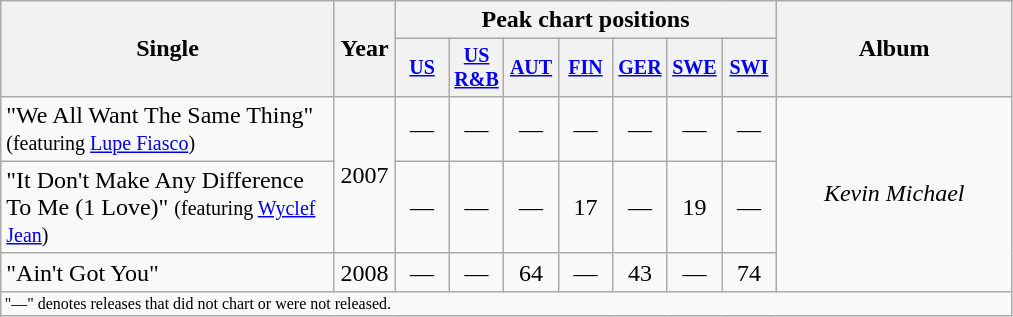<table class="wikitable">
<tr>
<th style="width:215px;" rowspan="2">Single</th>
<th rowspan="2" style="width:33px;">Year</th>
<th colspan=7>Peak chart positions</th>
<th rowspan="2" style="width:150px;">Album</th>
</tr>
<tr style="font-size:smaller;">
<th width="30"><a href='#'>US</a><br></th>
<th width="30"><a href='#'>US R&B</a><br></th>
<th width="30"><a href='#'>AUT</a><br></th>
<th width="30"><a href='#'>FIN</a><br></th>
<th width="30"><a href='#'>GER</a><br></th>
<th width="30"><a href='#'>SWE</a><br></th>
<th width="30"><a href='#'>SWI</a><br></th>
</tr>
<tr style="text-align:center;">
<td align="left">"We All Want The Same Thing"<br><small>(featuring <a href='#'>Lupe Fiasco</a>)</small></td>
<td rowspan="2">2007</td>
<td>—</td>
<td>—</td>
<td>—</td>
<td>—</td>
<td>—</td>
<td>—</td>
<td>—</td>
<td style="text-align:center;" rowspan="3"><em>Kevin Michael</em></td>
</tr>
<tr style="text-align:center;">
<td align="left">"It Don't Make Any Difference To Me (1 Love)" <small>(featuring <a href='#'>Wyclef Jean</a>)</small></td>
<td>—</td>
<td>—</td>
<td>—</td>
<td>17</td>
<td>—</td>
<td>19</td>
<td>—</td>
</tr>
<tr style="text-align:center;">
<td align="left">"Ain't Got You"</td>
<td>2008</td>
<td>—</td>
<td>—</td>
<td>64</td>
<td>—</td>
<td>43</td>
<td>—</td>
<td>74</td>
</tr>
<tr>
<td colspan="13" style="font-size:8pt;">"—" denotes releases that did not chart or were not released.</td>
</tr>
</table>
